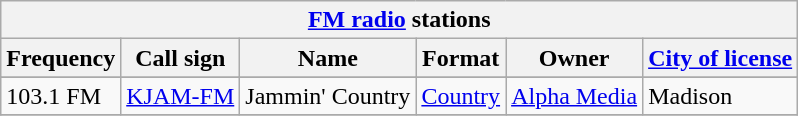<table class="wikitable">
<tr>
<th align="center" colspan="7"><strong><a href='#'>FM radio</a> stations</strong></th>
</tr>
<tr>
<th>Frequency</th>
<th>Call sign</th>
<th>Name</th>
<th>Format</th>
<th>Owner</th>
<th><a href='#'>City of license</a></th>
</tr>
<tr>
</tr>
<tr>
<td>103.1 FM</td>
<td><a href='#'>KJAM-FM</a></td>
<td>Jammin' Country</td>
<td><a href='#'>Country</a></td>
<td><a href='#'>Alpha Media</a></td>
<td>Madison</td>
</tr>
<tr>
</tr>
</table>
